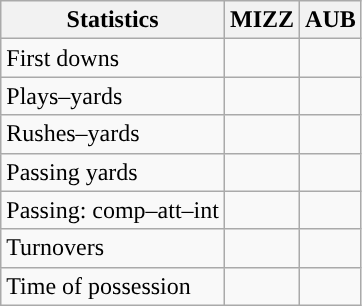<table class="wikitable" style="float:left">
<tr>
<th>Statistics</th>
<th>MIZZ</th>
<th>AUB</th>
</tr>
<tr>
<td>First downs</td>
<td></td>
<td></td>
</tr>
<tr>
<td>Plays–yards</td>
<td></td>
<td></td>
</tr>
<tr>
<td>Rushes–yards</td>
<td></td>
<td></td>
</tr>
<tr>
<td>Passing yards</td>
<td></td>
<td></td>
</tr>
<tr>
<td>Passing: comp–att–int</td>
<td></td>
<td></td>
</tr>
<tr>
<td>Turnovers</td>
<td></td>
<td></td>
</tr>
<tr>
<td>Time of possession</td>
<td></td>
<td></td>
</tr>
</table>
